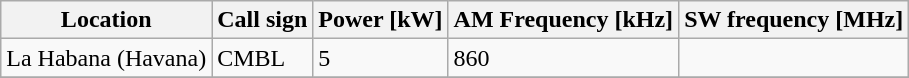<table class="wikitable sortable">
<tr>
<th>Location</th>
<th>Call sign</th>
<th>Power [kW]</th>
<th>AM Frequency [kHz]</th>
<th>SW frequency [MHz]</th>
</tr>
<tr>
<td>La Habana (Havana)</td>
<td>CMBL</td>
<td>5</td>
<td>860</td>
<td></td>
</tr>
<tr>
</tr>
</table>
